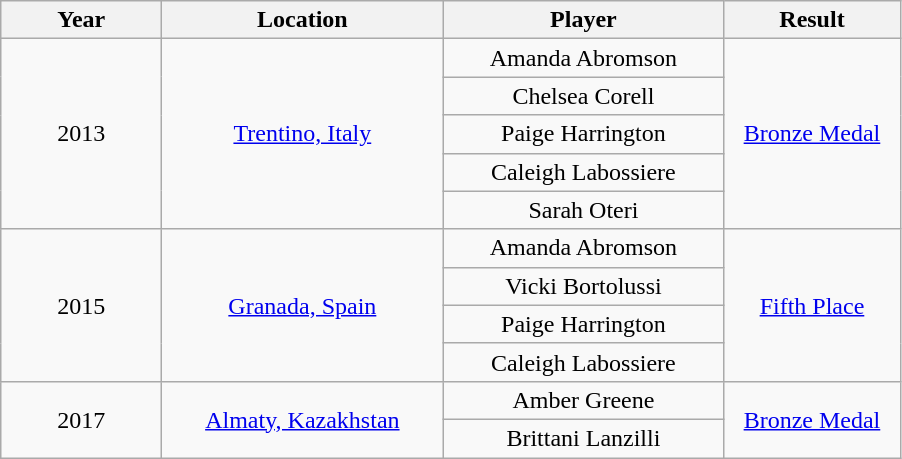<table class="wikitable" style="text-align: center;">
<tr>
<th scope="col" width="100px">Year</th>
<th scope="col" width="180px">Location</th>
<th scope="col" width="180px">Player</th>
<th scope="col" width="110px">Result</th>
</tr>
<tr>
<td rowspan="5">2013</td>
<td rowspan="5"> <a href='#'>Trentino, Italy</a></td>
<td> Amanda Abromson</td>
<td rowspan="5"><a href='#'>Bronze Medal</a></td>
</tr>
<tr>
<td> Chelsea Corell</td>
</tr>
<tr>
<td> Paige Harrington</td>
</tr>
<tr>
<td> Caleigh Labossiere</td>
</tr>
<tr>
<td> Sarah Oteri</td>
</tr>
<tr>
<td rowspan="4">2015</td>
<td rowspan="4"> <a href='#'>Granada, Spain</a></td>
<td> Amanda Abromson</td>
<td rowspan="4"><a href='#'>Fifth Place</a></td>
</tr>
<tr>
<td> Vicki Bortolussi</td>
</tr>
<tr>
<td> Paige Harrington</td>
</tr>
<tr>
<td> Caleigh Labossiere</td>
</tr>
<tr>
<td rowspan="2">2017</td>
<td rowspan="2"> <a href='#'>Almaty, Kazakhstan</a></td>
<td> Amber Greene</td>
<td rowspan="2"><a href='#'>Bronze Medal</a></td>
</tr>
<tr>
<td> Brittani Lanzilli</td>
</tr>
</table>
